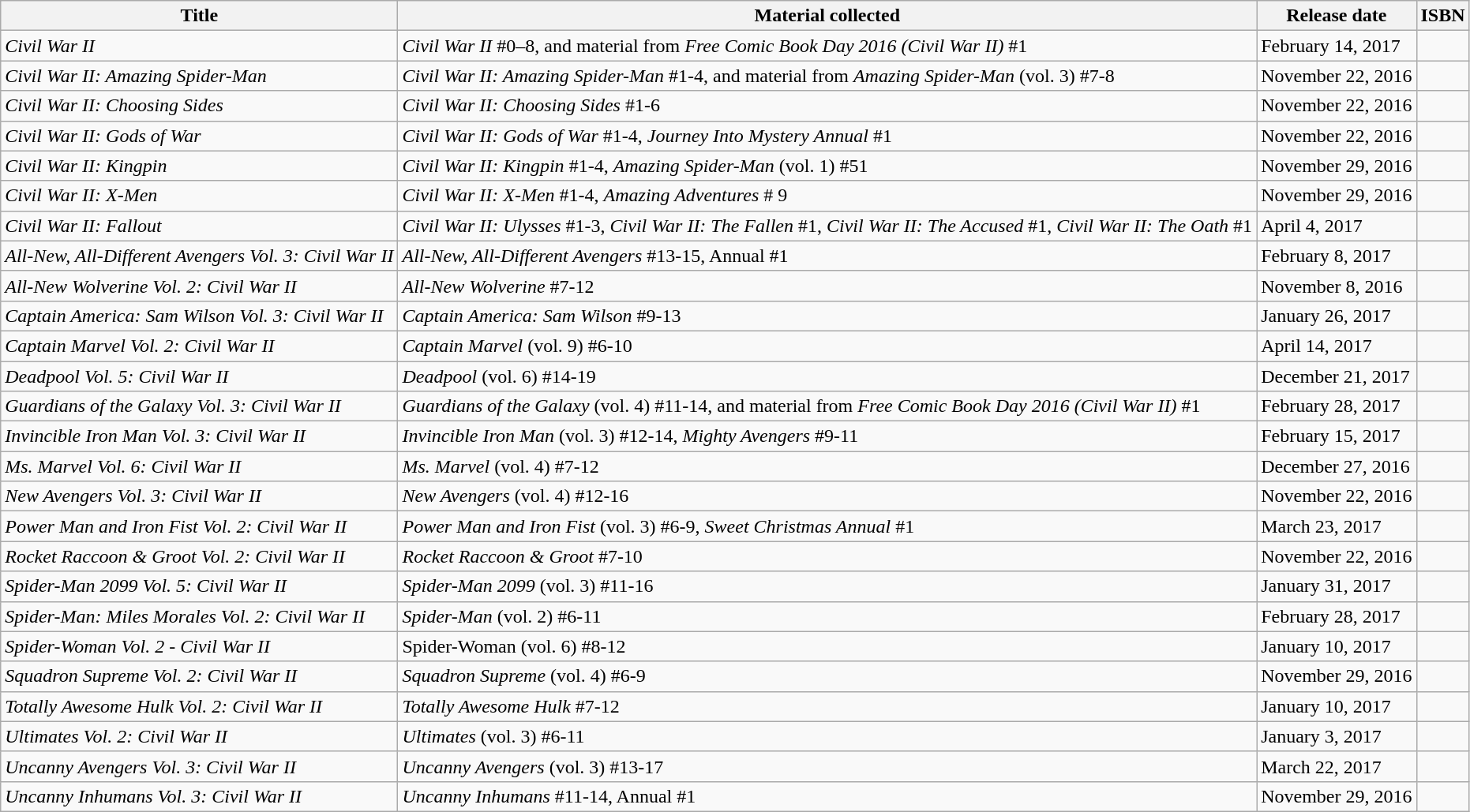<table class="wikitable">
<tr>
<th>Title</th>
<th>Material collected</th>
<th>Release date</th>
<th>ISBN</th>
</tr>
<tr>
<td><em>Civil War II</em></td>
<td><em>Civil War II</em> #0–8, and material from <em>Free Comic Book Day 2016 (Civil War II)</em> #1</td>
<td>February 14, 2017</td>
<td style=white-space:nowrap></td>
</tr>
<tr>
<td><em>Civil War II: Amazing Spider-Man</em></td>
<td><em>Civil War II: Amazing Spider-Man</em> #1-4, and material from <em>Amazing Spider-Man</em> (vol. 3) #7-8</td>
<td>November 22, 2016</td>
<td style=white-space:nowrap></td>
</tr>
<tr>
<td><em>Civil War II: Choosing Sides</em></td>
<td><em>Civil War II: Choosing Sides</em> #1-6</td>
<td>November 22, 2016</td>
<td style=white-space:nowrap></td>
</tr>
<tr>
<td><em>Civil War II: Gods of War</em></td>
<td><em>Civil War II: Gods of War</em> #1-4, <em>Journey Into Mystery Annual</em> #1</td>
<td>November 22, 2016</td>
<td style="white-space:nowrap"></td>
</tr>
<tr>
<td><em>Civil War II: Kingpin</em></td>
<td><em>Civil War II: Kingpin</em> #1-4, <em>Amazing Spider-Man</em> (vol. 1) #51</td>
<td>November 29, 2016</td>
<td style="white-space:nowrap"></td>
</tr>
<tr>
<td><em>Civil War II: X-Men</em></td>
<td><em>Civil War II: X-Men</em> #1-4, <em>Amazing Adventures</em> # 9</td>
<td>November 29, 2016</td>
<td style="white-space:nowrap"></td>
</tr>
<tr>
<td><em>Civil War II: Fallout</em></td>
<td><em>Civil War II: Ulysses</em> #1-3, <em>Civil War II: The Fallen</em> #1, <em>Civil War II: The Accused</em> #1, <em>Civil War II: The Oath</em> #1</td>
<td>April 4, 2017</td>
<td style="white-space:nowrap"></td>
</tr>
<tr>
<td><em>All-New, All-Different Avengers Vol. 3: Civil War II</em></td>
<td><em>All-New, All-Different Avengers</em> #13-15, Annual #1</td>
<td>February 8, 2017</td>
<td></td>
</tr>
<tr>
<td><em>All-New Wolverine Vol. 2: Civil War II</em></td>
<td><em>All-New Wolverine</em> #7-12</td>
<td>November 8, 2016</td>
<td></td>
</tr>
<tr>
<td><em>Captain America: Sam Wilson Vol. 3: Civil War II</em></td>
<td><em>Captain America: Sam Wilson</em> #9-13</td>
<td>January 26, 2017</td>
<td></td>
</tr>
<tr>
<td><em>Captain Marvel Vol. 2: Civil War II</em></td>
<td><em>Captain Marvel</em> (vol. 9) #6-10</td>
<td>April 14, 2017</td>
<td></td>
</tr>
<tr>
<td><em>Deadpool Vol. 5: Civil War II</em></td>
<td><em>Deadpool</em> (vol. 6) #14-19</td>
<td>December 21, 2017</td>
<td></td>
</tr>
<tr>
<td><em>Guardians of the Galaxy Vol. 3: Civil War II</em></td>
<td><em>Guardians of the Galaxy</em> (vol. 4) #11-14, and material from <em>Free Comic Book Day 2016 (Civil War II)</em> #1</td>
<td>February 28, 2017</td>
<td></td>
</tr>
<tr>
<td><em>Invincible Iron Man Vol. 3: Civil War II</em></td>
<td><em>Invincible Iron Man</em> (vol. 3) #12-14, <em>Mighty Avengers</em> #9-11</td>
<td>February 15, 2017</td>
<td></td>
</tr>
<tr>
<td><em>Ms. Marvel Vol. 6: Civil War II</em></td>
<td><em>Ms. Marvel</em> (vol. 4) #7-12</td>
<td>December 27, 2016</td>
<td></td>
</tr>
<tr>
<td><em>New Avengers Vol. 3: Civil War II</em></td>
<td><em>New Avengers</em> (vol. 4) #12-16</td>
<td>November 22, 2016</td>
<td></td>
</tr>
<tr>
<td><em>Power Man and Iron Fist Vol. 2: Civil War II</em></td>
<td><em>Power Man and Iron Fist</em> (vol. 3) #6-9, <em>Sweet Christmas Annual</em> #1</td>
<td>March 23, 2017</td>
<td></td>
</tr>
<tr>
<td><em>Rocket Raccoon & Groot Vol. 2: Civil War II</em></td>
<td><em>Rocket Raccoon & Groot</em> #7-10</td>
<td>November 22, 2016</td>
<td></td>
</tr>
<tr>
<td><em>Spider-Man 2099 Vol. 5: Civil War II</em></td>
<td><em>Spider-Man 2099</em> (vol. 3) #11-16</td>
<td>January 31, 2017</td>
<td></td>
</tr>
<tr>
<td><em>Spider-Man: Miles Morales Vol. 2: Civil War II</em></td>
<td><em>Spider-Man</em> (vol. 2) #6-11</td>
<td>February 28, 2017</td>
<td></td>
</tr>
<tr>
<td><em>Spider-Woman Vol. 2 - Civil War II</em></td>
<td>Spider-Woman (vol. 6) #8-12</td>
<td>January 10, 2017</td>
<td></td>
</tr>
<tr>
<td><em>Squadron Supreme Vol. 2: Civil War II</em></td>
<td><em>Squadron Supreme</em> (vol. 4) #6-9</td>
<td>November 29, 2016</td>
<td></td>
</tr>
<tr>
<td><em>Totally Awesome Hulk Vol. 2: Civil War II</em></td>
<td><em>Totally Awesome Hulk</em> #7-12</td>
<td>January 10, 2017</td>
<td></td>
</tr>
<tr>
<td><em>Ultimates Vol. 2: Civil War II</em></td>
<td><em>Ultimates</em> (vol. 3) #6-11</td>
<td>January 3, 2017</td>
<td></td>
</tr>
<tr>
<td><em>Uncanny Avengers Vol. 3: Civil War II</em></td>
<td><em>Uncanny Avengers</em> (vol. 3) #13-17</td>
<td>March 22, 2017</td>
<td></td>
</tr>
<tr>
<td><em>Uncanny Inhumans Vol. 3: Civil War II</em></td>
<td><em>Uncanny Inhumans</em> #11-14, Annual #1</td>
<td>November 29, 2016</td>
<td></td>
</tr>
</table>
